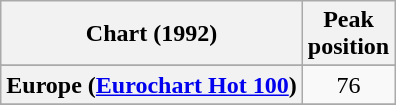<table class="wikitable sortable plainrowheaders" style="text-align:center">
<tr>
<th>Chart (1992)</th>
<th>Peak<br>position</th>
</tr>
<tr>
</tr>
<tr>
<th scope="row">Europe (<a href='#'>Eurochart Hot 100</a>)</th>
<td>76</td>
</tr>
<tr>
</tr>
</table>
